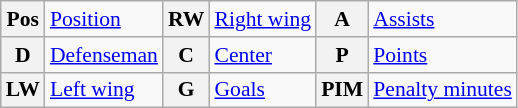<table class="wikitable" style="font-size:90%;">
<tr>
<th>Pos</th>
<td><a href='#'>Position</a></td>
<th>RW</th>
<td><a href='#'>Right wing</a></td>
<th>A</th>
<td><a href='#'>Assists</a></td>
</tr>
<tr>
<th>D</th>
<td><a href='#'>Defenseman</a></td>
<th>C</th>
<td><a href='#'>Center</a></td>
<th>P</th>
<td><a href='#'>Points</a></td>
</tr>
<tr>
<th>LW</th>
<td><a href='#'>Left wing</a></td>
<th>G</th>
<td><a href='#'>Goals</a></td>
<th>PIM</th>
<td><a href='#'>Penalty minutes</a></td>
</tr>
</table>
